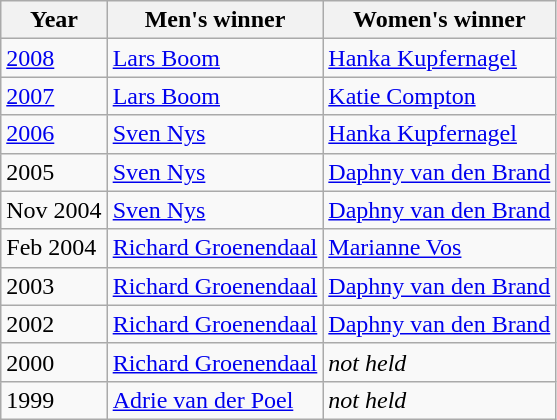<table class="wikitable">
<tr>
<th>Year</th>
<th>Men's winner</th>
<th>Women's winner</th>
</tr>
<tr>
<td><a href='#'>2008</a></td>
<td> <a href='#'>Lars Boom</a></td>
<td> <a href='#'>Hanka Kupfernagel</a></td>
</tr>
<tr>
<td><a href='#'>2007</a></td>
<td> <a href='#'>Lars Boom</a></td>
<td> <a href='#'>Katie Compton</a></td>
</tr>
<tr>
<td><a href='#'>2006</a></td>
<td> <a href='#'>Sven Nys</a></td>
<td> <a href='#'>Hanka Kupfernagel</a></td>
</tr>
<tr>
<td>2005</td>
<td> <a href='#'>Sven Nys</a></td>
<td> <a href='#'>Daphny van den Brand</a></td>
</tr>
<tr>
<td>Nov 2004</td>
<td> <a href='#'>Sven Nys</a></td>
<td> <a href='#'>Daphny van den Brand</a></td>
</tr>
<tr>
<td>Feb 2004</td>
<td> <a href='#'>Richard Groenendaal</a></td>
<td> <a href='#'>Marianne Vos</a></td>
</tr>
<tr>
<td>2003</td>
<td> <a href='#'>Richard Groenendaal</a></td>
<td> <a href='#'>Daphny van den Brand</a></td>
</tr>
<tr>
<td>2002</td>
<td> <a href='#'>Richard Groenendaal</a></td>
<td> <a href='#'>Daphny van den Brand</a></td>
</tr>
<tr>
<td>2000</td>
<td> <a href='#'>Richard Groenendaal</a></td>
<td><em>not held</em></td>
</tr>
<tr>
<td>1999</td>
<td> <a href='#'>Adrie van der Poel</a></td>
<td><em>not held</em></td>
</tr>
</table>
